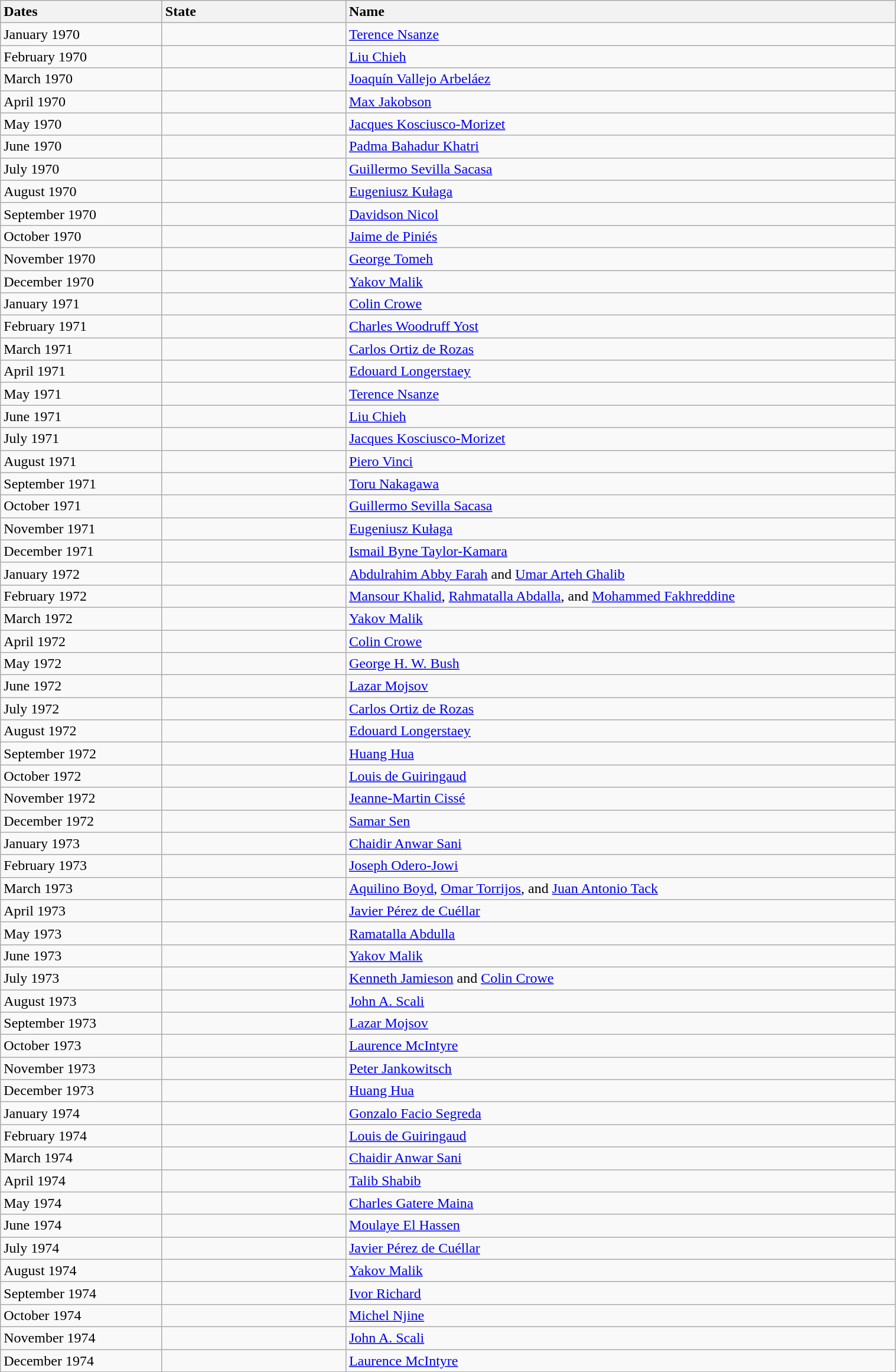<table class="wikitable" width="80%">
<tr>
<th style="text-align:left;width:175px">Dates</th>
<th style="text-align:left;width:200px">State</th>
<th style="text-align:left;">Name</th>
</tr>
<tr>
<td>January 1970</td>
<td></td>
<td><a href='#'>Terence Nsanze</a></td>
</tr>
<tr>
<td>February 1970</td>
<td></td>
<td><a href='#'>Liu Chieh</a></td>
</tr>
<tr>
<td>March 1970</td>
<td></td>
<td><a href='#'>Joaquín Vallejo Arbeláez</a></td>
</tr>
<tr>
<td>April 1970</td>
<td></td>
<td><a href='#'>Max Jakobson</a></td>
</tr>
<tr>
<td>May 1970</td>
<td></td>
<td><a href='#'>Jacques Kosciusco-Morizet</a></td>
</tr>
<tr>
<td>June 1970</td>
<td></td>
<td><a href='#'>Padma Bahadur Khatri</a></td>
</tr>
<tr>
<td>July 1970</td>
<td></td>
<td><a href='#'>Guillermo Sevilla Sacasa</a></td>
</tr>
<tr>
<td>August 1970</td>
<td></td>
<td><a href='#'>Eugeniusz Kułaga</a></td>
</tr>
<tr>
<td>September 1970</td>
<td></td>
<td><a href='#'>Davidson Nicol</a></td>
</tr>
<tr>
<td>October 1970</td>
<td></td>
<td><a href='#'>Jaime de Piniés</a></td>
</tr>
<tr>
<td>November 1970</td>
<td></td>
<td><a href='#'>George Tomeh</a></td>
</tr>
<tr>
<td>December 1970</td>
<td></td>
<td><a href='#'>Yakov Malik</a></td>
</tr>
<tr>
<td>January 1971</td>
<td></td>
<td><a href='#'>Colin Crowe</a></td>
</tr>
<tr>
<td>February 1971</td>
<td></td>
<td><a href='#'>Charles Woodruff Yost</a></td>
</tr>
<tr>
<td>March 1971</td>
<td></td>
<td><a href='#'>Carlos Ortiz de Rozas</a></td>
</tr>
<tr>
<td>April 1971</td>
<td></td>
<td><a href='#'>Edouard Longerstaey</a></td>
</tr>
<tr>
<td>May 1971</td>
<td></td>
<td><a href='#'>Terence Nsanze</a></td>
</tr>
<tr>
<td>June 1971</td>
<td></td>
<td><a href='#'>Liu Chieh</a></td>
</tr>
<tr>
<td>July 1971</td>
<td></td>
<td><a href='#'>Jacques Kosciusco-Morizet</a></td>
</tr>
<tr>
<td>August 1971</td>
<td></td>
<td><a href='#'>Piero Vinci</a></td>
</tr>
<tr>
<td>September 1971</td>
<td></td>
<td><a href='#'>Toru Nakagawa</a></td>
</tr>
<tr>
<td>October 1971</td>
<td></td>
<td><a href='#'>Guillermo Sevilla Sacasa</a></td>
</tr>
<tr>
<td>November 1971</td>
<td></td>
<td><a href='#'>Eugeniusz Kułaga</a></td>
</tr>
<tr>
<td>December 1971</td>
<td></td>
<td><a href='#'>Ismail Byne Taylor-Kamara</a></td>
</tr>
<tr>
<td>January 1972</td>
<td></td>
<td><a href='#'>Abdulrahim Abby Farah</a> and <a href='#'>Umar Arteh Ghalib</a></td>
</tr>
<tr>
<td>February 1972</td>
<td></td>
<td><a href='#'>Mansour Khalid</a>, <a href='#'>Rahmatalla Abdalla</a>, and <a href='#'>Mohammed Fakhreddine</a></td>
</tr>
<tr>
<td>March 1972</td>
<td></td>
<td><a href='#'>Yakov Malik</a></td>
</tr>
<tr>
<td>April 1972</td>
<td></td>
<td><a href='#'>Colin Crowe</a></td>
</tr>
<tr>
<td>May 1972</td>
<td></td>
<td><a href='#'>George H. W. Bush</a></td>
</tr>
<tr>
<td>June 1972</td>
<td></td>
<td><a href='#'>Lazar Mojsov</a></td>
</tr>
<tr>
<td>July 1972</td>
<td></td>
<td><a href='#'>Carlos Ortiz de Rozas</a></td>
</tr>
<tr>
<td>August 1972</td>
<td></td>
<td><a href='#'>Edouard Longerstaey</a></td>
</tr>
<tr>
<td>September 1972</td>
<td></td>
<td><a href='#'>Huang Hua</a></td>
</tr>
<tr>
<td>October 1972</td>
<td></td>
<td><a href='#'>Louis de Guiringaud</a></td>
</tr>
<tr>
<td>November 1972</td>
<td></td>
<td><a href='#'>Jeanne-Martin Cissé</a></td>
</tr>
<tr>
<td>December 1972</td>
<td></td>
<td><a href='#'>Samar Sen</a></td>
</tr>
<tr>
<td>January 1973</td>
<td></td>
<td><a href='#'>Chaidir Anwar Sani</a></td>
</tr>
<tr>
<td>February 1973</td>
<td></td>
<td><a href='#'>Joseph Odero-Jowi</a></td>
</tr>
<tr>
<td>March 1973</td>
<td></td>
<td><a href='#'>Aquilino Boyd</a>, <a href='#'>Omar Torrijos</a>, and <a href='#'>Juan Antonio Tack</a></td>
</tr>
<tr>
<td>April 1973</td>
<td></td>
<td><a href='#'>Javier Pérez de Cuéllar</a></td>
</tr>
<tr>
<td>May 1973</td>
<td></td>
<td><a href='#'>Ramatalla Abdulla</a></td>
</tr>
<tr>
<td>June 1973</td>
<td></td>
<td><a href='#'>Yakov Malik</a></td>
</tr>
<tr>
<td>July 1973</td>
<td></td>
<td><a href='#'>Kenneth Jamieson</a> and <a href='#'>Colin Crowe</a></td>
</tr>
<tr>
<td>August 1973</td>
<td></td>
<td><a href='#'>John A. Scali</a></td>
</tr>
<tr>
<td>September 1973</td>
<td></td>
<td><a href='#'>Lazar Mojsov</a></td>
</tr>
<tr>
<td>October 1973</td>
<td></td>
<td><a href='#'>Laurence McIntyre</a></td>
</tr>
<tr>
<td>November 1973</td>
<td></td>
<td><a href='#'>Peter Jankowitsch</a></td>
</tr>
<tr>
<td>December 1973</td>
<td></td>
<td><a href='#'>Huang Hua</a></td>
</tr>
<tr>
<td>January 1974</td>
<td></td>
<td><a href='#'>Gonzalo Facio Segreda</a></td>
</tr>
<tr>
<td>February 1974</td>
<td></td>
<td><a href='#'>Louis de Guiringaud</a></td>
</tr>
<tr>
<td>March 1974</td>
<td></td>
<td><a href='#'>Chaidir Anwar Sani</a></td>
</tr>
<tr>
<td>April 1974</td>
<td></td>
<td><a href='#'>Talib Shabib</a></td>
</tr>
<tr>
<td>May 1974</td>
<td></td>
<td><a href='#'>Charles Gatere Maina</a></td>
</tr>
<tr>
<td>June 1974</td>
<td></td>
<td><a href='#'>Moulaye El Hassen</a></td>
</tr>
<tr>
<td>July 1974</td>
<td></td>
<td><a href='#'>Javier Pérez de Cuéllar</a></td>
</tr>
<tr>
<td>August 1974</td>
<td></td>
<td><a href='#'>Yakov Malik</a></td>
</tr>
<tr>
<td>September 1974</td>
<td></td>
<td><a href='#'>Ivor Richard</a></td>
</tr>
<tr>
<td>October 1974</td>
<td></td>
<td><a href='#'>Michel Njine</a></td>
</tr>
<tr>
<td>November 1974</td>
<td></td>
<td><a href='#'>John A. Scali</a></td>
</tr>
<tr>
<td>December 1974</td>
<td></td>
<td><a href='#'>Laurence McIntyre</a></td>
</tr>
</table>
